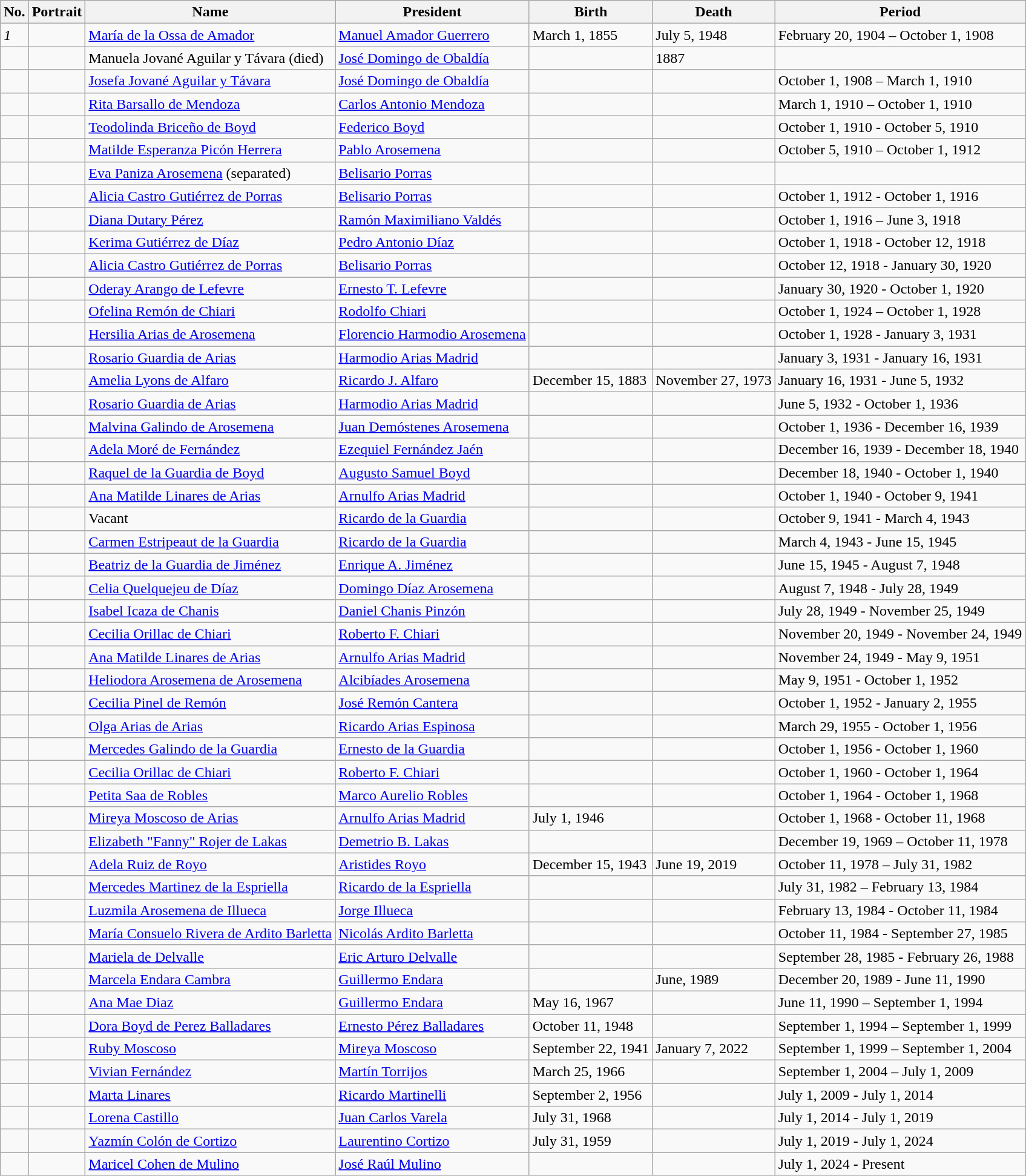<table class="wikitable">
<tr>
<th>No.</th>
<th>Portrait</th>
<th>Name</th>
<th>President</th>
<th>Birth</th>
<th>Death</th>
<th>Period</th>
</tr>
<tr>
<td><em>1</em></td>
<td></td>
<td><a href='#'>María de la Ossa de Amador</a></td>
<td><a href='#'>Manuel Amador Guerrero</a></td>
<td>March 1, 1855</td>
<td>July 5, 1948</td>
<td>February 20, 1904 – October 1, 1908</td>
</tr>
<tr>
<td></td>
<td></td>
<td>Manuela Jované Aguilar y Távara (died)</td>
<td><a href='#'>José Domingo de Obaldía</a></td>
<td></td>
<td>1887</td>
<td></td>
</tr>
<tr>
<td></td>
<td></td>
<td><a href='#'>Josefa Jované Aguilar y Távara</a></td>
<td><a href='#'>José Domingo de Obaldía</a></td>
<td></td>
<td></td>
<td>October 1, 1908 –  March 1, 1910</td>
</tr>
<tr>
<td></td>
<td></td>
<td><a href='#'>Rita Barsallo de Mendoza</a></td>
<td><a href='#'>Carlos Antonio Mendoza</a></td>
<td></td>
<td></td>
<td>March 1, 1910 –  October 1, 1910</td>
</tr>
<tr>
<td></td>
<td></td>
<td><a href='#'>Teodolinda Briceño de Boyd</a></td>
<td><a href='#'>Federico Boyd</a></td>
<td></td>
<td></td>
<td>October 1, 1910 - October 5, 1910</td>
</tr>
<tr>
<td></td>
<td></td>
<td><a href='#'>Matilde Esperanza Picón Herrera</a></td>
<td><a href='#'>Pablo Arosemena</a></td>
<td></td>
<td></td>
<td>October 5, 1910 – October 1, 1912</td>
</tr>
<tr>
<td></td>
<td></td>
<td><a href='#'>Eva Paniza Arosemena</a> (separated)</td>
<td><a href='#'>Belisario Porras</a></td>
<td></td>
<td></td>
<td></td>
</tr>
<tr>
<td></td>
<td></td>
<td><a href='#'>Alicia Castro Gutiérrez de Porras</a></td>
<td><a href='#'>Belisario Porras</a></td>
<td></td>
<td></td>
<td>October 1, 1912 - October 1, 1916</td>
</tr>
<tr>
<td></td>
<td></td>
<td><a href='#'>Diana Dutary Pérez</a></td>
<td><a href='#'>Ramón Maximiliano Valdés</a></td>
<td></td>
<td></td>
<td>October 1, 1916 – June 3, 1918</td>
</tr>
<tr>
<td></td>
<td></td>
<td><a href='#'>Kerima Gutiérrez de Díaz</a></td>
<td><a href='#'>Pedro Antonio Díaz</a></td>
<td></td>
<td></td>
<td>October 1, 1918 - October 12, 1918</td>
</tr>
<tr>
<td></td>
<td></td>
<td><a href='#'>Alicia Castro Gutiérrez de Porras</a></td>
<td><a href='#'>Belisario Porras</a></td>
<td></td>
<td></td>
<td>October 12, 1918 - January 30, 1920</td>
</tr>
<tr>
<td></td>
<td></td>
<td><a href='#'>Oderay Arango de Lefevre</a></td>
<td><a href='#'>Ernesto T. Lefevre</a></td>
<td></td>
<td></td>
<td>January 30, 1920 - October 1, 1920</td>
</tr>
<tr>
<td></td>
<td></td>
<td><a href='#'>Ofelina Remón de Chiari</a></td>
<td><a href='#'>Rodolfo Chiari</a></td>
<td></td>
<td></td>
<td>October 1, 1924 –  October 1, 1928</td>
</tr>
<tr>
<td></td>
<td></td>
<td><a href='#'>Hersilia Arias de Arosemena</a></td>
<td><a href='#'>Florencio Harmodio Arosemena</a></td>
<td></td>
<td></td>
<td>October 1, 1928 - January 3, 1931</td>
</tr>
<tr>
<td></td>
<td></td>
<td><a href='#'>Rosario Guardia de Arias</a></td>
<td><a href='#'>Harmodio Arias Madrid</a></td>
<td></td>
<td></td>
<td>January 3, 1931 - January 16, 1931</td>
</tr>
<tr>
<td></td>
<td></td>
<td><a href='#'>Amelia Lyons de Alfaro</a></td>
<td><a href='#'>Ricardo J. Alfaro</a></td>
<td>December 15, 1883</td>
<td>November 27, 1973</td>
<td>January 16, 1931 - June 5, 1932</td>
</tr>
<tr>
<td></td>
<td></td>
<td><a href='#'>Rosario Guardia de Arias</a></td>
<td><a href='#'>Harmodio Arias Madrid</a></td>
<td></td>
<td></td>
<td>June 5, 1932 - October 1, 1936</td>
</tr>
<tr>
<td></td>
<td></td>
<td><a href='#'>Malvina Galindo de Arosemena</a></td>
<td><a href='#'>Juan Demóstenes Arosemena</a></td>
<td></td>
<td></td>
<td>October 1, 1936 - December 16, 1939</td>
</tr>
<tr>
<td></td>
<td></td>
<td><a href='#'>Adela Moré de Fernández</a></td>
<td><a href='#'>Ezequiel Fernández Jaén</a></td>
<td></td>
<td></td>
<td>December 16, 1939 -  December 18, 1940</td>
</tr>
<tr>
<td></td>
<td></td>
<td><a href='#'>Raquel de la Guardia de Boyd</a></td>
<td><a href='#'>Augusto Samuel Boyd</a></td>
<td></td>
<td></td>
<td>December 18, 1940 - October 1, 1940</td>
</tr>
<tr>
<td></td>
<td></td>
<td><a href='#'>Ana Matilde Linares de Arias</a></td>
<td><a href='#'>Arnulfo Arias Madrid</a></td>
<td></td>
<td></td>
<td>October 1, 1940 - October 9, 1941</td>
</tr>
<tr>
<td></td>
<td></td>
<td>Vacant</td>
<td><a href='#'>Ricardo de la Guardia</a></td>
<td></td>
<td></td>
<td>October 9, 1941 - March 4, 1943</td>
</tr>
<tr>
<td></td>
<td></td>
<td><a href='#'>Carmen Estripeaut de la Guardia</a></td>
<td><a href='#'>Ricardo de la Guardia</a></td>
<td></td>
<td></td>
<td>March 4, 1943 - June 15, 1945</td>
</tr>
<tr>
<td></td>
<td></td>
<td><a href='#'>Beatriz de la Guardia de Jiménez</a></td>
<td><a href='#'>Enrique A. Jiménez</a></td>
<td></td>
<td></td>
<td>June 15, 1945 - August 7, 1948</td>
</tr>
<tr>
<td></td>
<td></td>
<td><a href='#'>Celia Quelquejeu de Díaz</a></td>
<td><a href='#'>Domingo Díaz Arosemena</a></td>
<td></td>
<td></td>
<td>August 7, 1948 - July 28, 1949</td>
</tr>
<tr>
<td></td>
<td></td>
<td><a href='#'>Isabel Icaza de Chanis</a></td>
<td><a href='#'>Daniel Chanis Pinzón</a></td>
<td></td>
<td></td>
<td>July 28, 1949 - November 25, 1949</td>
</tr>
<tr>
<td></td>
<td></td>
<td><a href='#'>Cecilia Orillac de Chiari</a></td>
<td><a href='#'>Roberto F. Chiari</a></td>
<td></td>
<td></td>
<td>November 20, 1949 - November 24, 1949</td>
</tr>
<tr>
<td></td>
<td></td>
<td><a href='#'>Ana Matilde Linares de Arias</a></td>
<td><a href='#'>Arnulfo Arias Madrid</a></td>
<td></td>
<td></td>
<td>November 24, 1949 - May 9, 1951</td>
</tr>
<tr>
<td></td>
<td></td>
<td><a href='#'>Heliodora Arosemena de Arosemena</a></td>
<td><a href='#'>Alcibíades Arosemena</a></td>
<td></td>
<td></td>
<td>May 9, 1951 - October 1, 1952</td>
</tr>
<tr>
<td></td>
<td></td>
<td><a href='#'>Cecilia Pinel de Remón</a></td>
<td><a href='#'>José Remón Cantera</a></td>
<td></td>
<td></td>
<td>October 1, 1952 - January 2, 1955</td>
</tr>
<tr>
<td></td>
<td></td>
<td><a href='#'>Olga Arias de Arias</a></td>
<td><a href='#'>Ricardo Arias Espinosa</a></td>
<td></td>
<td></td>
<td>March 29, 1955 - October 1, 1956</td>
</tr>
<tr>
<td></td>
<td></td>
<td><a href='#'>Mercedes Galindo de la Guardia</a></td>
<td><a href='#'>Ernesto de la Guardia</a></td>
<td></td>
<td></td>
<td>October 1, 1956 - October 1, 1960</td>
</tr>
<tr>
<td></td>
<td></td>
<td><a href='#'>Cecilia Orillac de Chiari</a></td>
<td><a href='#'>Roberto F. Chiari</a></td>
<td></td>
<td></td>
<td>October 1, 1960 - October 1, 1964</td>
</tr>
<tr>
<td></td>
<td></td>
<td><a href='#'>Petita Saa de Robles</a></td>
<td><a href='#'>Marco Aurelio Robles</a></td>
<td></td>
<td></td>
<td>October 1, 1964 - October 1, 1968</td>
</tr>
<tr>
<td></td>
<td></td>
<td><a href='#'>Mireya Moscoso de Arias</a></td>
<td><a href='#'>Arnulfo Arias Madrid</a></td>
<td>July 1, 1946</td>
<td></td>
<td>October 1, 1968 - October 11, 1968</td>
</tr>
<tr>
<td></td>
<td></td>
<td><a href='#'>Elizabeth "Fanny" Rojer de Lakas</a></td>
<td><a href='#'>Demetrio B. Lakas</a></td>
<td></td>
<td></td>
<td>December 19, 1969 – October 11, 1978</td>
</tr>
<tr>
<td></td>
<td></td>
<td><a href='#'>Adela Ruiz de Royo</a></td>
<td><a href='#'>Aristides Royo</a></td>
<td>December 15, 1943</td>
<td>June 19, 2019</td>
<td>October 11, 1978 – July 31, 1982</td>
</tr>
<tr>
<td></td>
<td></td>
<td><a href='#'>Mercedes Martinez de la Espriella</a></td>
<td><a href='#'>Ricardo de la Espriella</a></td>
<td></td>
<td></td>
<td>July 31, 1982 – February 13, 1984</td>
</tr>
<tr>
<td></td>
<td></td>
<td><a href='#'>Luzmila Arosemena de Illueca</a></td>
<td><a href='#'>Jorge Illueca</a></td>
<td></td>
<td></td>
<td>February 13, 1984 - October 11, 1984</td>
</tr>
<tr>
<td></td>
<td></td>
<td><a href='#'>María Consuelo Rivera de Ardito Barletta</a></td>
<td><a href='#'>Nicolás Ardito Barletta</a></td>
<td></td>
<td></td>
<td>October 11, 1984 - September 27, 1985</td>
</tr>
<tr>
<td></td>
<td></td>
<td><a href='#'>Mariela de Delvalle</a></td>
<td><a href='#'>Eric Arturo Delvalle</a></td>
<td></td>
<td></td>
<td>September 28, 1985 -  February 26, 1988</td>
</tr>
<tr>
<td></td>
<td></td>
<td><a href='#'>Marcela Endara Cambra</a></td>
<td><a href='#'>Guillermo Endara</a></td>
<td></td>
<td>June, 1989</td>
<td>December 20, 1989 - June 11, 1990</td>
</tr>
<tr>
<td></td>
<td></td>
<td><a href='#'>Ana Mae Diaz</a></td>
<td><a href='#'>Guillermo Endara</a></td>
<td>May 16, 1967</td>
<td></td>
<td>June 11, 1990 – September 1, 1994</td>
</tr>
<tr>
<td></td>
<td></td>
<td><a href='#'>Dora Boyd de Perez Balladares</a></td>
<td><a href='#'>Ernesto Pérez Balladares</a></td>
<td>October 11, 1948</td>
<td></td>
<td>September 1, 1994 – September 1, 1999</td>
</tr>
<tr>
<td></td>
<td></td>
<td><a href='#'>Ruby Moscoso</a></td>
<td><a href='#'>Mireya Moscoso</a></td>
<td>September 22, 1941</td>
<td>January 7, 2022</td>
<td>September 1, 1999 – September 1, 2004</td>
</tr>
<tr>
<td></td>
<td></td>
<td><a href='#'>Vivian Fernández</a></td>
<td><a href='#'>Martín Torrijos</a></td>
<td>March 25, 1966</td>
<td></td>
<td>September 1, 2004 – July 1, 2009</td>
</tr>
<tr>
<td></td>
<td></td>
<td><a href='#'>Marta Linares</a></td>
<td><a href='#'>Ricardo Martinelli</a></td>
<td>September 2, 1956</td>
<td></td>
<td>July 1, 2009 - July 1, 2014</td>
</tr>
<tr>
<td></td>
<td></td>
<td><a href='#'>Lorena Castillo</a></td>
<td><a href='#'>Juan Carlos Varela</a></td>
<td>July 31, 1968</td>
<td></td>
<td>July 1, 2014 -  July 1, 2019</td>
</tr>
<tr>
<td></td>
<td></td>
<td><a href='#'>Yazmín Colón de Cortizo</a></td>
<td><a href='#'>Laurentino Cortizo</a></td>
<td>July 31, 1959</td>
<td></td>
<td>July 1, 2019 - July 1, 2024</td>
</tr>
<tr>
<td></td>
<td></td>
<td><a href='#'>Maricel Cohen de Mulino</a></td>
<td><a href='#'>José Raúl Mulino</a></td>
<td></td>
<td></td>
<td>July 1, 2024 - Present</td>
</tr>
</table>
